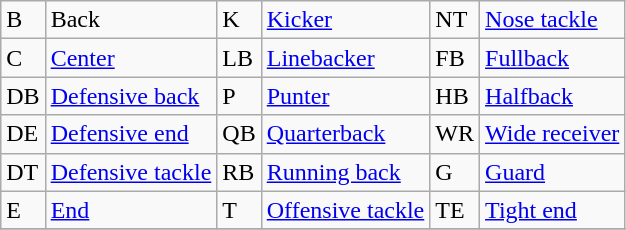<table class="wikitable">
<tr>
<td>B</td>
<td>Back</td>
<td>K</td>
<td><a href='#'>Kicker</a></td>
<td>NT</td>
<td><a href='#'>Nose tackle</a></td>
</tr>
<tr>
<td>C</td>
<td><a href='#'>Center</a></td>
<td>LB</td>
<td><a href='#'>Linebacker</a></td>
<td>FB</td>
<td><a href='#'>Fullback</a></td>
</tr>
<tr>
<td>DB</td>
<td><a href='#'>Defensive back</a></td>
<td>P</td>
<td><a href='#'>Punter</a></td>
<td>HB</td>
<td><a href='#'>Halfback</a></td>
</tr>
<tr>
<td>DE</td>
<td><a href='#'>Defensive end</a></td>
<td>QB</td>
<td><a href='#'>Quarterback</a></td>
<td>WR</td>
<td><a href='#'>Wide receiver</a></td>
</tr>
<tr>
<td>DT</td>
<td><a href='#'>Defensive tackle</a></td>
<td>RB</td>
<td><a href='#'>Running back</a></td>
<td>G</td>
<td><a href='#'>Guard</a></td>
</tr>
<tr>
<td>E</td>
<td><a href='#'>End</a></td>
<td>T</td>
<td><a href='#'>Offensive tackle</a></td>
<td>TE</td>
<td><a href='#'>Tight end</a></td>
</tr>
<tr>
</tr>
</table>
